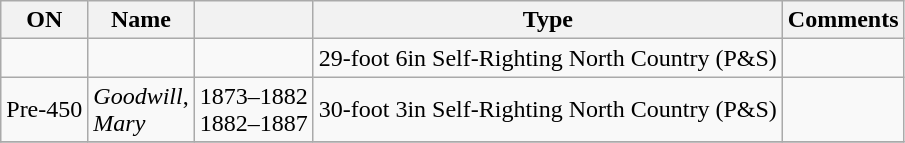<table class="wikitable">
<tr>
<th>ON</th>
<th>Name</th>
<th></th>
<th>Type</th>
<th>Comments</th>
</tr>
<tr>
<td></td>
<td></td>
<td></td>
<td>29-foot 6in Self-Righting North Country (P&S)</td>
<td><br></td>
</tr>
<tr>
<td>Pre-450</td>
<td {{nowrap><em>Goodwill</em>,<br><em>Mary</em></td>
<td>1873–1882<br>1882–1887</td>
<td>30-foot 3in Self-Righting North Country (P&S)</td>
<td></td>
</tr>
<tr>
</tr>
</table>
